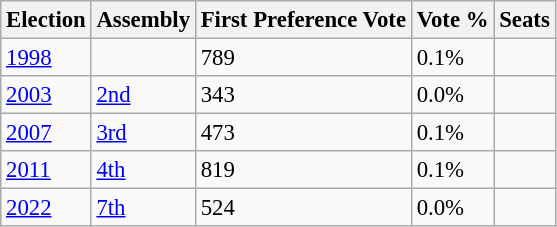<table class="wikitable sortable" style="font-size:95%">
<tr>
<th>Election</th>
<th>Assembly</th>
<th>First Preference Vote</th>
<th>Vote %</th>
<th>Seats</th>
</tr>
<tr>
<td><a href='#'>1998</a></td>
<td></td>
<td>789</td>
<td>0.1%</td>
<td></td>
</tr>
<tr>
<td><a href='#'>2003</a></td>
<td><a href='#'>2nd</a></td>
<td>343</td>
<td>0.0%</td>
<td></td>
</tr>
<tr>
<td><a href='#'>2007</a></td>
<td><a href='#'>3rd</a></td>
<td>473</td>
<td>0.1%</td>
<td></td>
</tr>
<tr>
<td><a href='#'>2011</a></td>
<td><a href='#'>4th</a></td>
<td>819</td>
<td>0.1%</td>
<td></td>
</tr>
<tr>
<td><a href='#'>2022</a></td>
<td><a href='#'>7th</a></td>
<td>524</td>
<td>0.0%</td>
<td></td>
</tr>
</table>
